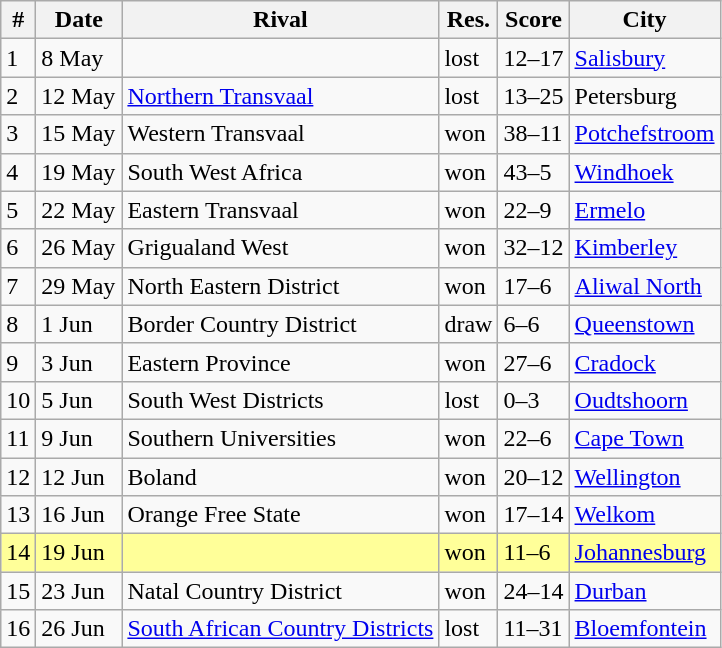<table class="wikitable sortable">
<tr>
<th>#</th>
<th width=50px>Date</th>
<th>Rival</th>
<th>Res.</th>
<th>Score</th>
<th>City</th>
</tr>
<tr>
<td>1</td>
<td>8 May</td>
<td></td>
<td>lost</td>
<td>12–17</td>
<td><a href='#'>Salisbury</a></td>
</tr>
<tr>
<td>2</td>
<td>12 May</td>
<td><a href='#'>Northern Transvaal</a></td>
<td>lost</td>
<td>13–25</td>
<td>Petersburg</td>
</tr>
<tr>
<td>3</td>
<td>15 May</td>
<td>Western Transvaal</td>
<td>won</td>
<td>38–11</td>
<td><a href='#'>Potchefstroom</a></td>
</tr>
<tr>
<td>4</td>
<td>19 May</td>
<td>South West Africa</td>
<td>won</td>
<td>43–5</td>
<td><a href='#'>Windhoek</a></td>
</tr>
<tr>
<td>5</td>
<td>22 May</td>
<td>Eastern Transvaal</td>
<td>won</td>
<td>22–9</td>
<td><a href='#'>Ermelo</a></td>
</tr>
<tr>
<td>6</td>
<td>26 May</td>
<td>Grigualand West</td>
<td>won</td>
<td>32–12</td>
<td><a href='#'>Kimberley</a></td>
</tr>
<tr>
<td>7</td>
<td>29 May</td>
<td>North Eastern District</td>
<td>won</td>
<td>17–6</td>
<td><a href='#'>Aliwal North</a></td>
</tr>
<tr>
<td>8</td>
<td>1 Jun</td>
<td>Border Country District</td>
<td>draw</td>
<td>6–6</td>
<td><a href='#'>Queenstown</a></td>
</tr>
<tr>
<td>9</td>
<td>3 Jun</td>
<td>Eastern Province</td>
<td>won</td>
<td>27–6</td>
<td><a href='#'>Cradock</a></td>
</tr>
<tr>
<td>10</td>
<td>5 Jun</td>
<td>South West Districts</td>
<td>lost</td>
<td>0–3</td>
<td><a href='#'>Oudtshoorn</a></td>
</tr>
<tr>
<td>11</td>
<td>9 Jun</td>
<td>Southern Universities</td>
<td>won</td>
<td>22–6</td>
<td><a href='#'>Cape Town</a></td>
</tr>
<tr>
<td>12</td>
<td>12 Jun</td>
<td>Boland</td>
<td>won</td>
<td>20–12</td>
<td><a href='#'>Wellington</a></td>
</tr>
<tr>
<td>13</td>
<td>16 Jun</td>
<td>Orange Free State</td>
<td>won</td>
<td>17–14</td>
<td><a href='#'>Welkom</a></td>
</tr>
<tr bgcolor=#ffff99>
<td>14</td>
<td>19 Jun</td>
<td></td>
<td>won</td>
<td>11–6</td>
<td><a href='#'>Johannesburg</a></td>
</tr>
<tr>
<td>15</td>
<td>23 Jun</td>
<td>Natal Country District</td>
<td>won</td>
<td>24–14</td>
<td><a href='#'>Durban</a></td>
</tr>
<tr>
<td>16</td>
<td>26 Jun</td>
<td><a href='#'>South African Country Districts</a></td>
<td>lost</td>
<td>11–31</td>
<td><a href='#'>Bloemfontein</a></td>
</tr>
</table>
